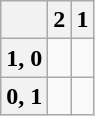<table class="wikitable">
<tr ---- valign="center">
<th></th>
<th>2</th>
<th>1</th>
</tr>
<tr ---- valign="center"  align="center">
<th>1, 0</th>
<td></td>
<td></td>
</tr>
<tr ---- valign="center"  align="center">
<th>0, 1</th>
<td></td>
<td></td>
</tr>
</table>
